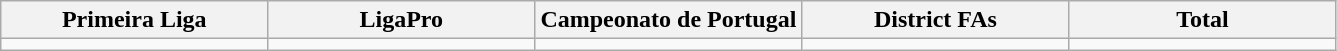<table class="wikitable">
<tr>
<th width="20%">Primeira Liga</th>
<th width="20%">LigaPro</th>
<th width="20%">Campeonato de Portugal</th>
<th width="20%">District FAs</th>
<th width="20%">Total</th>
</tr>
<tr>
<td></td>
<td></td>
<td></td>
<td></td>
<td></td>
</tr>
</table>
